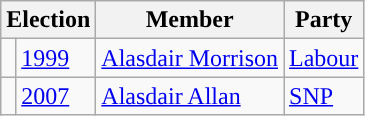<table class="wikitable">
<tr>
<th colspan="2">Election</th>
<th>Member</th>
<th>Party</th>
</tr>
<tr>
<td style="background-color: "></td>
<td><a href='#'>1999</a></td>
<td><a href='#'>Alasdair Morrison</a></td>
<td><a href='#'>Labour</a></td>
</tr>
<tr>
<td style="background-color: "></td>
<td><a href='#'>2007</a></td>
<td><a href='#'>Alasdair Allan</a></td>
<td><a href='#'>SNP</a></td>
</tr>
</table>
